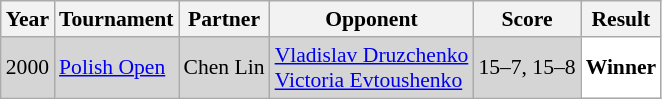<table class="sortable wikitable" style="font-size: 90%;">
<tr>
<th>Year</th>
<th>Tournament</th>
<th>Partner</th>
<th>Opponent</th>
<th>Score</th>
<th>Result</th>
</tr>
<tr style="background:#D5D5D5">
<td align="center">2000</td>
<td align="left"><a href='#'>Polish Open</a></td>
<td align="left"> Chen Lin</td>
<td align="left"> <a href='#'>Vladislav Druzchenko</a> <br>  <a href='#'>Victoria Evtoushenko</a></td>
<td align="left">15–7, 15–8</td>
<td style="text-align:left; background:white"> <strong>Winner</strong></td>
</tr>
</table>
